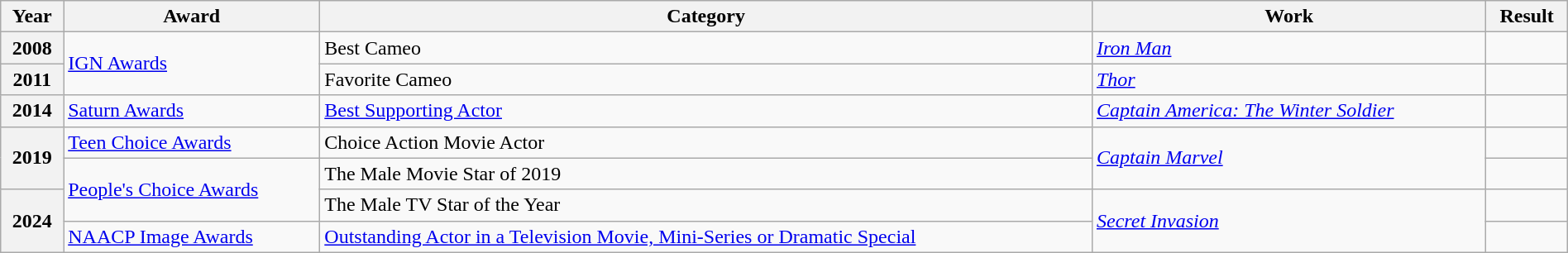<table class="wikitable sortable" style="width: 100%;">
<tr>
<th scope="col">Year</th>
<th scope="col">Award</th>
<th scope="col">Category</th>
<th scope="col">Work</th>
<th scope="col">Result</th>
</tr>
<tr>
<th scope="row">2008</th>
<td rowspan="2"><a href='#'>IGN Awards</a></td>
<td>Best Cameo</td>
<td><em><a href='#'>Iron Man</a></em></td>
<td></td>
</tr>
<tr>
<th scope="row">2011</th>
<td>Favorite Cameo</td>
<td><em><a href='#'>Thor</a></em></td>
<td></td>
</tr>
<tr>
<th scope="row">2014</th>
<td><a href='#'>Saturn Awards</a></td>
<td><a href='#'>Best Supporting Actor</a></td>
<td><em><a href='#'>Captain America: The Winter Soldier</a></em></td>
<td></td>
</tr>
<tr>
<th scope="row" rowspan="2">2019</th>
<td><a href='#'>Teen Choice Awards</a></td>
<td>Choice Action Movie Actor</td>
<td rowspan="2"><em><a href='#'>Captain Marvel</a></em></td>
<td></td>
</tr>
<tr>
<td rowspan="2"><a href='#'>People's Choice Awards</a></td>
<td>The Male Movie Star of 2019</td>
<td></td>
</tr>
<tr>
<th scope="row" rowspan="2">2024</th>
<td>The Male TV Star of the Year</td>
<td rowspan="2"><em><a href='#'>Secret Invasion</a></em></td>
<td></td>
</tr>
<tr>
<td><a href='#'>NAACP Image Awards</a></td>
<td><a href='#'>Outstanding Actor in a Television Movie, Mini-Series or Dramatic Special</a></td>
<td></td>
</tr>
</table>
